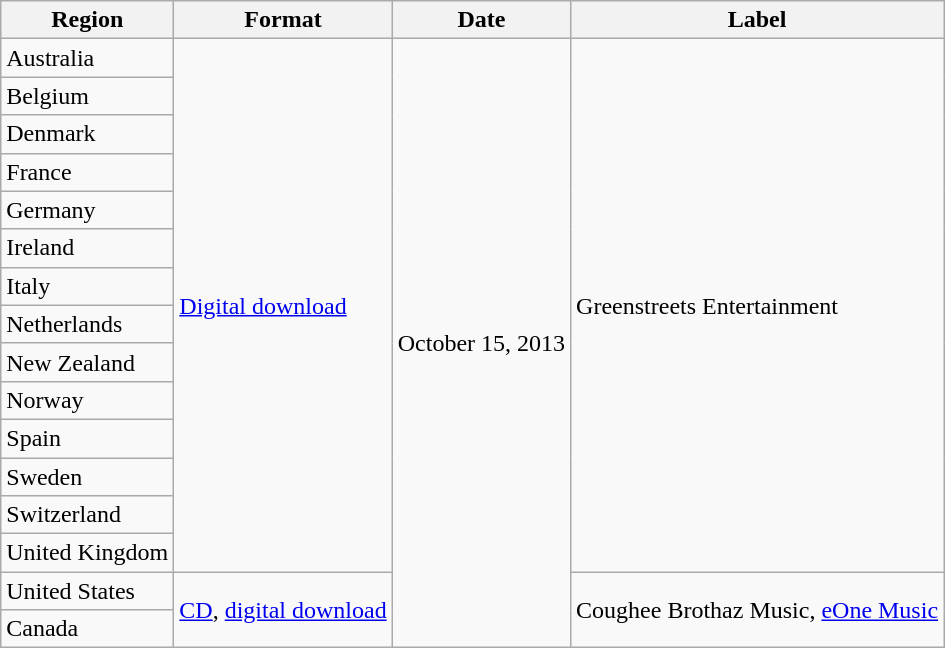<table class="wikitable">
<tr>
<th>Region</th>
<th>Format</th>
<th>Date</th>
<th>Label</th>
</tr>
<tr>
<td>Australia</td>
<td rowspan="14"><a href='#'>Digital download</a></td>
<td rowspan="16">October 15, 2013</td>
<td rowspan="14">Greenstreets Entertainment</td>
</tr>
<tr>
<td>Belgium</td>
</tr>
<tr>
<td>Denmark</td>
</tr>
<tr>
<td>France</td>
</tr>
<tr>
<td>Germany</td>
</tr>
<tr>
<td>Ireland</td>
</tr>
<tr>
<td>Italy</td>
</tr>
<tr>
<td>Netherlands</td>
</tr>
<tr>
<td>New Zealand</td>
</tr>
<tr>
<td>Norway</td>
</tr>
<tr>
<td>Spain</td>
</tr>
<tr>
<td>Sweden</td>
</tr>
<tr>
<td>Switzerland</td>
</tr>
<tr>
<td>United Kingdom</td>
</tr>
<tr>
<td>United States</td>
<td rowspan="2"><a href='#'>CD</a>, <a href='#'>digital download</a></td>
<td rowspan="2">Coughee Brothaz Music, <a href='#'>eOne Music</a></td>
</tr>
<tr>
<td>Canada</td>
</tr>
</table>
